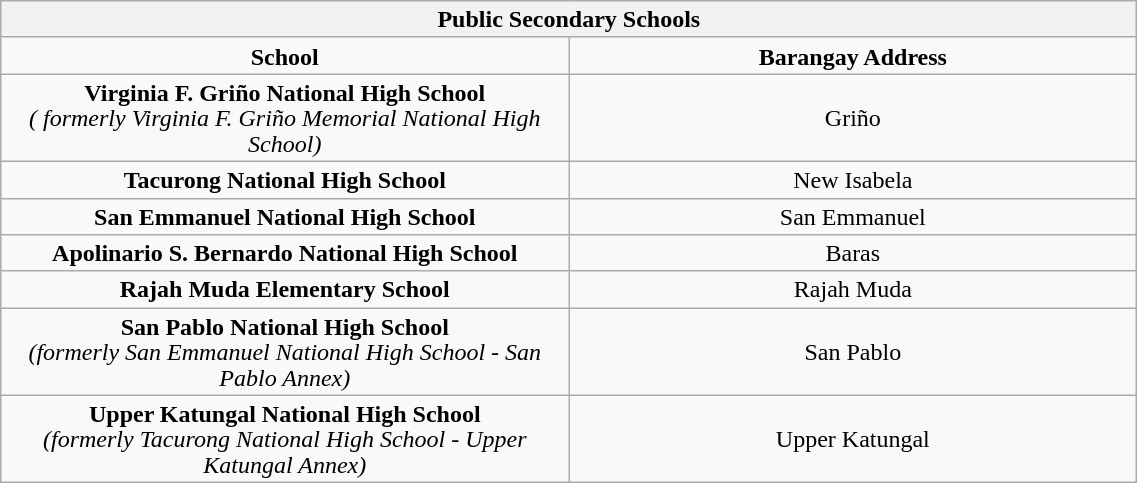<table class="wikitable" style="text-align:center; line-height:17px; width:60%">
<tr>
<th colspan="2">Public Secondary Schools</th>
</tr>
<tr>
<td style="width:17%"><strong>School</strong></td>
<td style="width:17%"><strong>Barangay Address</strong></td>
</tr>
<tr>
<td><strong>Virginia F. Griño National High School</strong><br><em>( formerly Virginia F. Griño Memorial National High School)</em></td>
<td>Griño</td>
</tr>
<tr>
<td><strong>Tacurong National High School</strong></td>
<td>New Isabela</td>
</tr>
<tr>
<td><strong>San Emmanuel National High School</strong></td>
<td>San Emmanuel</td>
</tr>
<tr>
<td><strong>Apolinario S. Bernardo National High School</strong></td>
<td>Baras</td>
</tr>
<tr>
<td><strong>Rajah Muda Elementary School</strong></td>
<td>Rajah Muda</td>
</tr>
<tr>
<td><strong>San Pablo National High School</strong><br><em>(formerly San Emmanuel National High School - San Pablo Annex)</em></td>
<td>San Pablo</td>
</tr>
<tr>
<td><strong>Upper Katungal National High School</strong><br><em>(formerly Tacurong National High School - Upper Katungal Annex)</em></td>
<td>Upper Katungal</td>
</tr>
</table>
